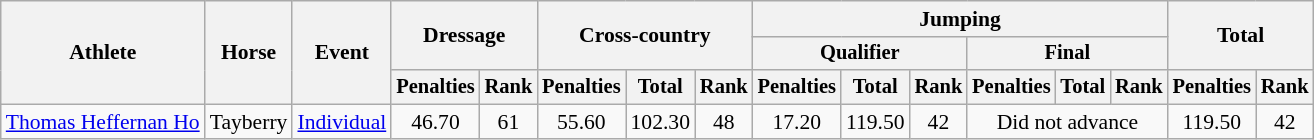<table class=wikitable style="font-size:90%">
<tr>
<th rowspan="3">Athlete</th>
<th rowspan="3">Horse</th>
<th rowspan="3">Event</th>
<th colspan="2" rowspan="2">Dressage</th>
<th colspan="3" rowspan="2">Cross-country</th>
<th colspan="6">Jumping</th>
<th colspan="2" rowspan="2">Total</th>
</tr>
<tr style="font-size:95%">
<th colspan="3">Qualifier</th>
<th colspan="3">Final</th>
</tr>
<tr style="font-size:95%">
<th>Penalties</th>
<th>Rank</th>
<th>Penalties</th>
<th>Total</th>
<th>Rank</th>
<th>Penalties</th>
<th>Total</th>
<th>Rank</th>
<th>Penalties</th>
<th>Total</th>
<th>Rank</th>
<th>Penalties</th>
<th>Rank</th>
</tr>
<tr align=center>
<td align=left><a href='#'>Thomas Heffernan Ho</a></td>
<td align=left>Tayberry</td>
<td align=left><a href='#'>Individual</a></td>
<td>46.70</td>
<td>61</td>
<td>55.60</td>
<td>102.30</td>
<td>48</td>
<td>17.20</td>
<td>119.50</td>
<td>42</td>
<td colspan="3">Did not advance</td>
<td>119.50</td>
<td>42</td>
</tr>
</table>
